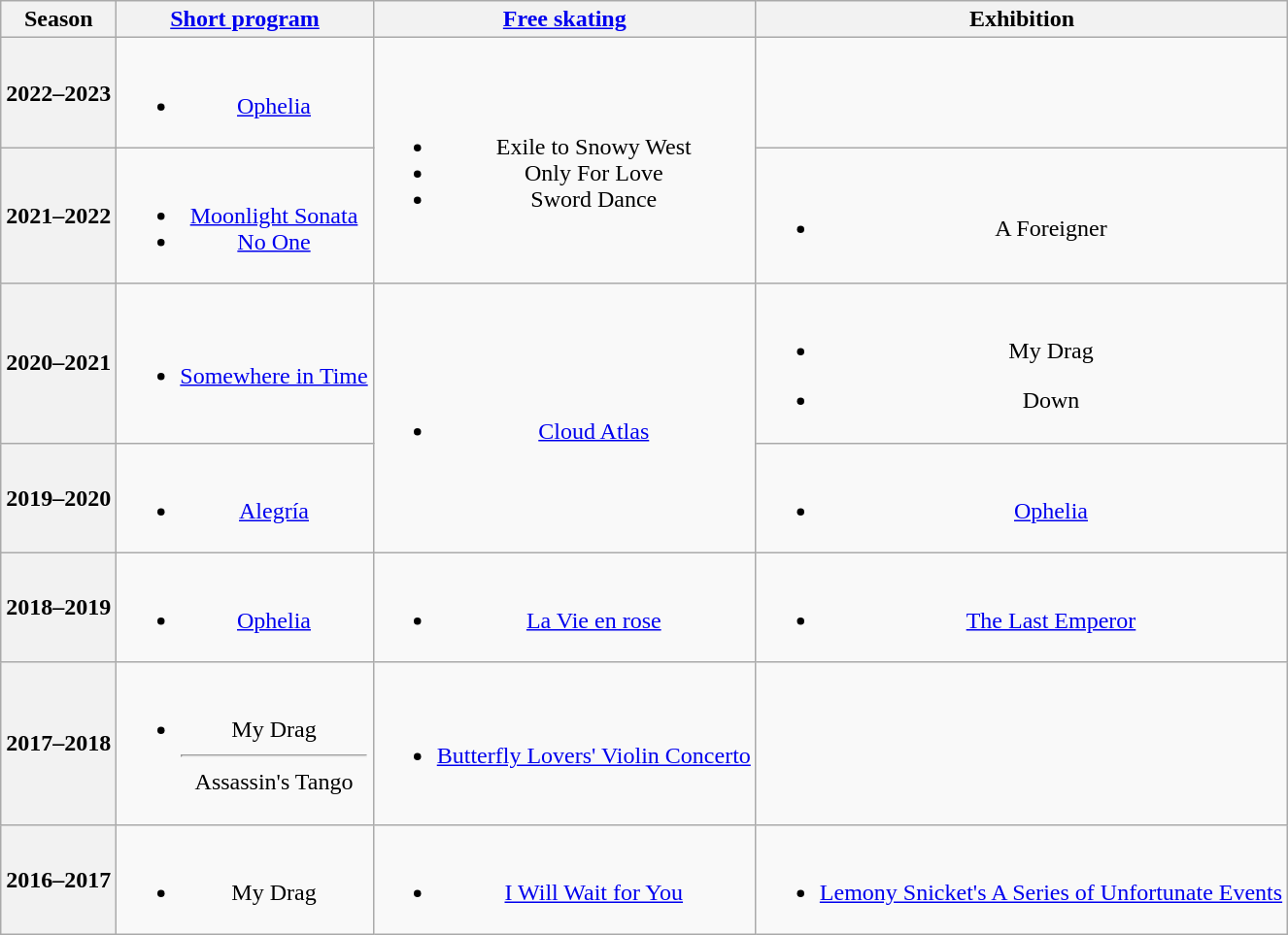<table class="wikitable" style="text-align:center">
<tr>
<th>Season</th>
<th><a href='#'>Short program</a></th>
<th><a href='#'>Free skating</a></th>
<th>Exhibition</th>
</tr>
<tr>
<th>2022–2023 <br> </th>
<td><br><ul><li><a href='#'>Ophelia</a></li></ul></td>
<td rowspan=2><br><ul><li>Exile to Snowy West</li><li>Only For Love</li><li>Sword Dance <br></li></ul></td>
<td></td>
</tr>
<tr>
<th>2021–2022 <br> </th>
<td><br><ul><li><a href='#'>Moonlight Sonata</a>  <br> </li><li><a href='#'>No One</a> <br> </li></ul></td>
<td><br><ul><li>A Foreigner </li></ul></td>
</tr>
<tr>
<th>2020–2021 <br> </th>
<td><br><ul><li><a href='#'>Somewhere in Time</a>  <br> </li></ul></td>
<td rowspan=2><br><ul><li><a href='#'>Cloud Atlas</a> <br> </li></ul></td>
<td><br><ul><li>My Drag </li></ul><ul><li>Down </li></ul></td>
</tr>
<tr>
<th>2019–2020 <br> </th>
<td><br><ul><li><a href='#'>Alegría</a> <br> </li></ul></td>
<td><br><ul><li><a href='#'>Ophelia</a></li></ul></td>
</tr>
<tr>
<th>2018–2019 <br> </th>
<td><br><ul><li><a href='#'>Ophelia</a> <br> </li></ul></td>
<td><br><ul><li><a href='#'>La Vie en rose</a> <br> </li></ul></td>
<td><br><ul><li><a href='#'>The Last Emperor</a></li></ul></td>
</tr>
<tr>
<th>2017–2018 <br></th>
<td><br><ul><li>My Drag <br> <hr> Assassin's Tango <br> </li></ul></td>
<td><br><ul><li><a href='#'>Butterfly Lovers' Violin Concerto</a> <br></li></ul></td>
<td></td>
</tr>
<tr>
<th>2016–2017 <br></th>
<td><br><ul><li>My Drag <br></li></ul></td>
<td><br><ul><li><a href='#'>I Will Wait for You</a> <br></li></ul></td>
<td><br><ul><li><a href='#'>Lemony Snicket's A Series of Unfortunate Events</a> <br></li></ul></td>
</tr>
</table>
